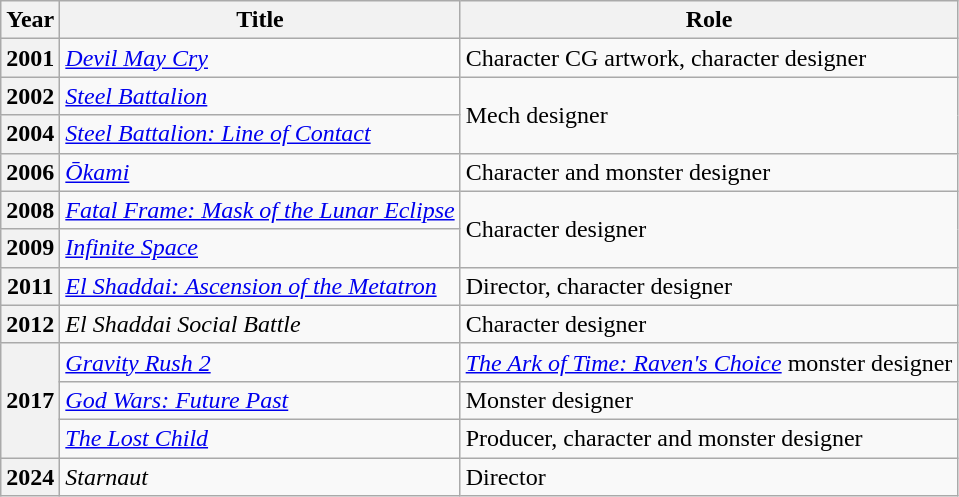<table class="wikitable sortable" width="auto">
<tr>
<th>Year</th>
<th>Title</th>
<th>Role</th>
</tr>
<tr>
<th>2001</th>
<td><em><a href='#'>Devil May Cry</a></em></td>
<td>Character CG artwork, character designer</td>
</tr>
<tr>
<th>2002</th>
<td><em><a href='#'>Steel Battalion</a></em></td>
<td rowspan="2">Mech designer</td>
</tr>
<tr>
<th>2004</th>
<td><em><a href='#'>Steel Battalion: Line of Contact</a></em></td>
</tr>
<tr>
<th>2006</th>
<td><em><a href='#'>Ōkami</a></em></td>
<td>Character and monster designer</td>
</tr>
<tr>
<th>2008</th>
<td><em><a href='#'>Fatal Frame: Mask of the Lunar Eclipse</a></em></td>
<td rowspan="2">Character designer</td>
</tr>
<tr>
<th>2009</th>
<td><em><a href='#'>Infinite Space</a></em></td>
</tr>
<tr>
<th>2011</th>
<td><em><a href='#'>El Shaddai: Ascension of the Metatron</a></em></td>
<td>Director, character designer</td>
</tr>
<tr>
<th>2012</th>
<td><em>El Shaddai Social Battle</em></td>
<td>Character designer</td>
</tr>
<tr>
<th rowspan="3">2017</th>
<td><em><a href='#'>Gravity Rush 2</a></em></td>
<td><em><a href='#'>The Ark of Time: Raven's Choice</a></em> monster designer</td>
</tr>
<tr>
<td><em><a href='#'>God Wars: Future Past</a></em></td>
<td>Monster designer</td>
</tr>
<tr>
<td><em><a href='#'>The Lost Child</a></em></td>
<td>Producer, character and monster designer</td>
</tr>
<tr>
<th>2024</th>
<td><em>Starnaut</em></td>
<td>Director</td>
</tr>
</table>
